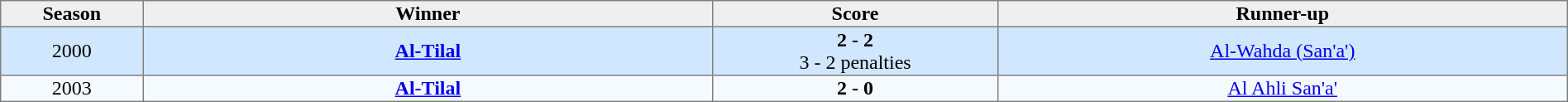<table border=1 cellpadding=1 cellspacing=0 width=100% style="border-collapse:collapse">
<tr align=center style="background:#efefef;">
<th width=5%>Season</th>
<th width=20%>Winner</th>
<th width=10%>Score</th>
<th width=20%>Runner-up</th>
</tr>
<tr align=center bgcolor=#D0E7FF>
<td>2000</td>
<td><strong><a href='#'>Al-Tilal</a></strong></td>
<td><strong>2 - 2</strong><br> 3 - 2 penalties</td>
<td><a href='#'>Al-Wahda (San'a')</a></td>
</tr>
<tr align=center bgcolor=#F5FAFF>
<td>2003</td>
<td><strong><a href='#'>Al-Tilal</a></strong></td>
<td><strong>2 - 0</strong></td>
<td><a href='#'>Al Ahli San'a'</a></td>
</tr>
</table>
